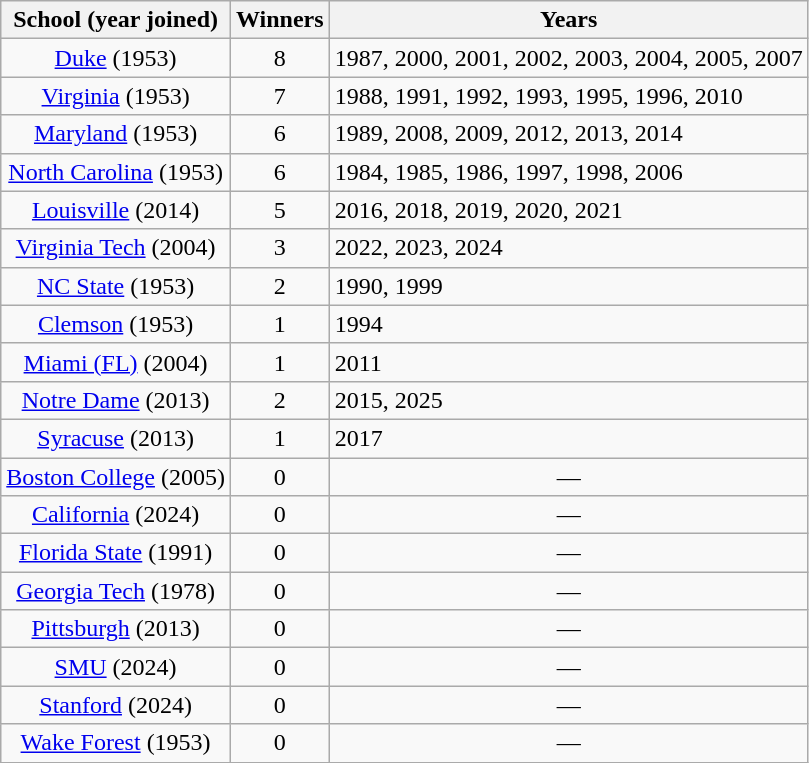<table class="wikitable sortable">
<tr>
<th>School (year joined)</th>
<th>Winners</th>
<th class=unsortable>Years</th>
</tr>
<tr>
<td align=center><a href='#'>Duke</a> (1953)</td>
<td align=center>8</td>
<td>1987, 2000, 2001, 2002, 2003, 2004, 2005, 2007</td>
</tr>
<tr>
<td align=center><a href='#'>Virginia</a> (1953)</td>
<td align=center>7</td>
<td>1988, 1991, 1992, 1993, 1995, 1996, 2010</td>
</tr>
<tr>
<td align=center><a href='#'>Maryland</a> (1953)</td>
<td align=center>6</td>
<td>1989, 2008, 2009, 2012, 2013, 2014</td>
</tr>
<tr>
<td align=center><a href='#'>North Carolina</a> (1953)</td>
<td align=center>6</td>
<td>1984, 1985, 1986, 1997, 1998, 2006</td>
</tr>
<tr>
<td align=center><a href='#'>Louisville</a> (2014)</td>
<td align=center>5</td>
<td>2016, 2018, 2019, 2020, 2021</td>
</tr>
<tr>
<td align=center><a href='#'>Virginia Tech</a> (2004)</td>
<td align=center>3</td>
<td>2022, 2023, 2024</td>
</tr>
<tr>
<td align=center><a href='#'>NC State</a> (1953)</td>
<td align=center>2</td>
<td>1990, 1999</td>
</tr>
<tr>
<td align=center><a href='#'>Clemson</a> (1953)</td>
<td align=center>1</td>
<td>1994</td>
</tr>
<tr>
<td align=center><a href='#'>Miami (FL)</a> (2004)</td>
<td align=center>1</td>
<td>2011</td>
</tr>
<tr>
<td align=center><a href='#'>Notre Dame</a> (2013)</td>
<td align=center>2</td>
<td>2015, 2025</td>
</tr>
<tr>
<td align=center><a href='#'>Syracuse</a> (2013)</td>
<td align=center>1</td>
<td>2017</td>
</tr>
<tr>
<td align=center><a href='#'>Boston College</a> (2005)</td>
<td align=center>0</td>
<td align=center>—</td>
</tr>
<tr>
<td align=center><a href='#'>California</a> (2024)</td>
<td align=center>0</td>
<td align=center>—</td>
</tr>
<tr>
<td align=center><a href='#'>Florida State</a> (1991)</td>
<td align=center>0</td>
<td align=center>—</td>
</tr>
<tr>
<td align=center><a href='#'>Georgia Tech</a> (1978)</td>
<td align=center>0</td>
<td align=center>—</td>
</tr>
<tr>
<td align=center><a href='#'>Pittsburgh</a> (2013)</td>
<td align=center>0</td>
<td align=center>—</td>
</tr>
<tr>
<td align=center><a href='#'>SMU</a> (2024)</td>
<td align=center>0</td>
<td align=center>—</td>
</tr>
<tr>
<td align=center><a href='#'>Stanford</a> (2024)</td>
<td align=center>0</td>
<td align=center>—</td>
</tr>
<tr>
<td align=center><a href='#'>Wake Forest</a> (1953)</td>
<td align=center>0</td>
<td align=center>—</td>
</tr>
</table>
